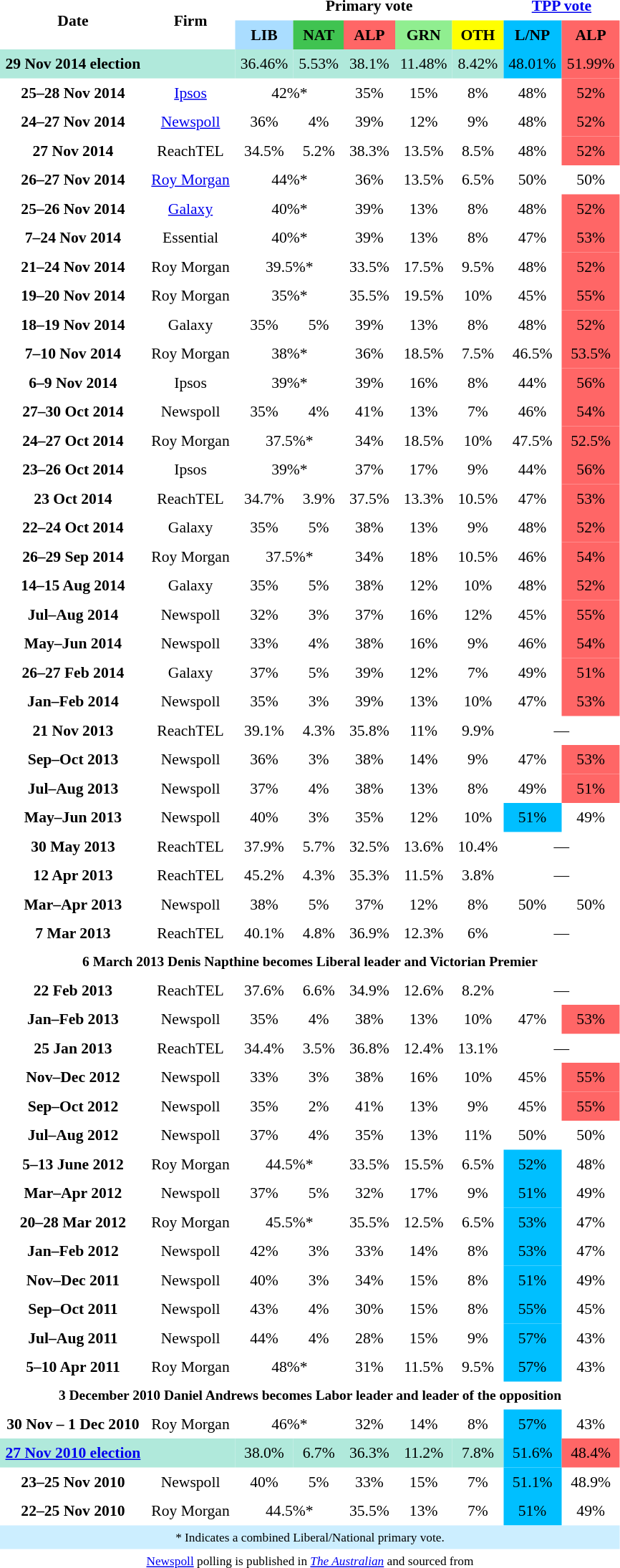<table class="toccolours" cellpadding="5" cellspacing="0" style="text-align:center; margin-right:.5em; margin-top:.4em; font-size:90%;">
<tr>
</tr>
<tr>
<th rowspan="2">Date</th>
<th rowspan="2">Firm</th>
<th colspan="5">Primary vote</th>
<th colspan="2"><a href='#'>TPP vote</a></th>
</tr>
<tr>
<th style="background:#adf;">LIB</th>
<th style="background:#40c351;">NAT</th>
<th style="background:#f66;">ALP</th>
<th style="background:#90ee90;">GRN</th>
<th style="background:#ff0;">OTH</th>
<th style="background:#00bfff;">L/NP</th>
<th style="background:#f66;">ALP</th>
</tr>
<tr>
<th style="background:#b0e9db;">29 Nov 2014 election</th>
<td style="background:#b0e9db;"></td>
<td style="background:#b0e9db;">36.46%</td>
<td style="background:#b0e9db;">5.53%</td>
<td style="background:#b0e9db;">38.1%</td>
<td style="background:#b0e9db;">11.48%</td>
<td style="background:#b0e9db;">8.42%</td>
<td style="background:#00bfff;">48.01%</td>
<td style="background:#f66;">51.99%</td>
</tr>
<tr>
<th>25–28 Nov 2014</th>
<td><a href='#'>Ipsos</a></td>
<td colspan="2">42%*</td>
<td>35%</td>
<td>15%</td>
<td>8%</td>
<td>48%</td>
<td style="background:#f66;">52%</td>
</tr>
<tr>
<th>24–27 Nov 2014</th>
<td><a href='#'>Newspoll</a></td>
<td>36%</td>
<td>4%</td>
<td>39%</td>
<td>12%</td>
<td>9%</td>
<td>48%</td>
<td style="background:#f66;">52%</td>
</tr>
<tr>
<th>27 Nov 2014</th>
<td>ReachTEL</td>
<td>34.5%</td>
<td>5.2%</td>
<td>38.3%</td>
<td>13.5%</td>
<td>8.5%</td>
<td>48%</td>
<td style="background:#f66;">52%</td>
</tr>
<tr>
<th>26–27 Nov 2014</th>
<td><a href='#'>Roy Morgan</a></td>
<td colspan="2">44%*</td>
<td>36%</td>
<td>13.5%</td>
<td>6.5%</td>
<td>50%</td>
<td>50%</td>
</tr>
<tr>
<th>25–26 Nov 2014</th>
<td><a href='#'>Galaxy</a></td>
<td colspan="2">40%*</td>
<td>39%</td>
<td>13%</td>
<td>8%</td>
<td>48%</td>
<td style="background:#f66;">52%</td>
</tr>
<tr>
<th>7–24 Nov 2014</th>
<td>Essential</td>
<td colspan="2">40%*</td>
<td>39%</td>
<td>13%</td>
<td>8%</td>
<td>47%</td>
<td style="background:#f66;">53%</td>
</tr>
<tr>
<th>21–24 Nov 2014</th>
<td>Roy Morgan</td>
<td colspan="2">39.5%*</td>
<td>33.5%</td>
<td>17.5%</td>
<td>9.5%</td>
<td>48%</td>
<td style="background:#f66;">52%</td>
</tr>
<tr>
<th>19–20 Nov 2014</th>
<td>Roy Morgan</td>
<td colspan="2">35%*</td>
<td>35.5%</td>
<td>19.5%</td>
<td>10%</td>
<td>45%</td>
<td style="background:#f66;">55%</td>
</tr>
<tr>
<th>18–19 Nov 2014</th>
<td>Galaxy</td>
<td>35%</td>
<td>5%</td>
<td>39%</td>
<td>13%</td>
<td>8%</td>
<td>48%</td>
<td style="background:#f66;">52%</td>
</tr>
<tr>
<th>7–10 Nov 2014</th>
<td>Roy Morgan</td>
<td colspan="2">38%*</td>
<td>36%</td>
<td>18.5%</td>
<td>7.5%</td>
<td>46.5%</td>
<td style="background:#f66;">53.5%</td>
</tr>
<tr>
<th>6–9 Nov 2014</th>
<td>Ipsos</td>
<td colspan="2">39%*</td>
<td>39%</td>
<td>16%</td>
<td>8%</td>
<td>44%</td>
<td style="background:#f66;">56%</td>
</tr>
<tr>
<th>27–30 Oct 2014</th>
<td>Newspoll</td>
<td>35%</td>
<td>4%</td>
<td>41%</td>
<td>13%</td>
<td>7%</td>
<td>46%</td>
<td style="background:#f66;">54%</td>
</tr>
<tr>
<th>24–27 Oct 2014</th>
<td>Roy Morgan</td>
<td colspan="2">37.5%*</td>
<td>34%</td>
<td>18.5%</td>
<td>10%</td>
<td>47.5%</td>
<td style="background:#f66;">52.5%</td>
</tr>
<tr>
<th>23–26 Oct 2014</th>
<td>Ipsos</td>
<td colspan="2">39%*</td>
<td>37%</td>
<td>17%</td>
<td>9%</td>
<td>44%</td>
<td style="background:#f66;">56%</td>
</tr>
<tr>
<th>23 Oct 2014</th>
<td>ReachTEL</td>
<td>34.7%</td>
<td>3.9%</td>
<td>37.5%</td>
<td>13.3%</td>
<td>10.5%</td>
<td>47%</td>
<td style="background:#f66;">53%</td>
</tr>
<tr>
<th>22–24 Oct 2014</th>
<td>Galaxy</td>
<td>35%</td>
<td>5%</td>
<td>38%</td>
<td>13%</td>
<td>9%</td>
<td>48%</td>
<td style="background:#f66;">52%</td>
</tr>
<tr>
<th>26–29 Sep 2014</th>
<td>Roy Morgan</td>
<td colspan="2">37.5%*</td>
<td>34%</td>
<td>18%</td>
<td>10.5%</td>
<td>46%</td>
<td style="background:#f66;">54%</td>
</tr>
<tr>
<th>14–15 Aug 2014</th>
<td>Galaxy</td>
<td>35%</td>
<td>5%</td>
<td>38%</td>
<td>12%</td>
<td>10%</td>
<td>48%</td>
<td style="background:#f66;">52%</td>
</tr>
<tr>
<th>Jul–Aug 2014</th>
<td>Newspoll</td>
<td>32%</td>
<td>3%</td>
<td>37%</td>
<td>16%</td>
<td>12%</td>
<td>45%</td>
<td style="background:#f66;">55%</td>
</tr>
<tr>
<th>May–Jun 2014</th>
<td>Newspoll</td>
<td>33%</td>
<td>4%</td>
<td>38%</td>
<td>16%</td>
<td>9%</td>
<td>46%</td>
<td style="background:#f66;">54%</td>
</tr>
<tr>
<th>26–27 Feb 2014</th>
<td>Galaxy</td>
<td>37%</td>
<td>5%</td>
<td>39%</td>
<td>12%</td>
<td>7%</td>
<td>49%</td>
<td style="background:#f66;">51%</td>
</tr>
<tr>
<th>Jan–Feb 2014</th>
<td>Newspoll</td>
<td>35%</td>
<td>3%</td>
<td>39%</td>
<td>13%</td>
<td>10%</td>
<td>47%</td>
<td style="background:#f66;">53%</td>
</tr>
<tr>
<th>21 Nov 2013</th>
<td>ReachTEL</td>
<td>39.1%</td>
<td>4.3%</td>
<td>35.8%</td>
<td>11%</td>
<td>9.9%</td>
<td colspan="2">—</td>
</tr>
<tr>
<th>Sep–Oct 2013</th>
<td>Newspoll</td>
<td>36%</td>
<td>3%</td>
<td>38%</td>
<td>14%</td>
<td>9%</td>
<td>47%</td>
<td style="background:#f66;">53%</td>
</tr>
<tr>
<th>Jul–Aug 2013</th>
<td>Newspoll</td>
<td>37%</td>
<td>4%</td>
<td>38%</td>
<td>13%</td>
<td>8%</td>
<td>49%</td>
<td style="background:#f66;">51%</td>
</tr>
<tr>
<th>May–Jun 2013</th>
<td>Newspoll</td>
<td>40%</td>
<td>3%</td>
<td>35%</td>
<td>12%</td>
<td>10%</td>
<td style="background:#00bfff;">51%</td>
<td>49%</td>
</tr>
<tr>
<th>30 May 2013</th>
<td>ReachTEL</td>
<td>37.9%</td>
<td>5.7%</td>
<td>32.5%</td>
<td>13.6%</td>
<td>10.4%</td>
<td colspan="2">—</td>
</tr>
<tr>
<th>12 Apr 2013</th>
<td>ReachTEL</td>
<td>45.2%</td>
<td>4.3%</td>
<td>35.3%</td>
<td>11.5%</td>
<td>3.8%</td>
<td colspan="2">—</td>
</tr>
<tr>
<th>Mar–Apr 2013</th>
<td>Newspoll</td>
<td>38%</td>
<td>5%</td>
<td>37%</td>
<td>12%</td>
<td>8%</td>
<td>50%</td>
<td>50%</td>
</tr>
<tr>
<th>7 Mar 2013</th>
<td>ReachTEL</td>
<td>40.1%</td>
<td>4.8%</td>
<td>36.9%</td>
<td>12.3%</td>
<td>6%</td>
<td colspan="2">—</td>
</tr>
<tr>
<th colspan="9"  style="font-size:90%;">6 March 2013 Denis Napthine becomes Liberal leader and Victorian Premier</th>
</tr>
<tr>
<th>22 Feb 2013</th>
<td>ReachTEL</td>
<td>37.6%</td>
<td>6.6%</td>
<td>34.9%</td>
<td>12.6%</td>
<td>8.2%</td>
<td colspan="2">—</td>
</tr>
<tr>
<th>Jan–Feb 2013</th>
<td>Newspoll</td>
<td>35%</td>
<td>4%</td>
<td>38%</td>
<td>13%</td>
<td>10%</td>
<td>47%</td>
<td style="background:#f66;">53%</td>
</tr>
<tr>
<th>25 Jan 2013</th>
<td>ReachTEL</td>
<td>34.4%</td>
<td>3.5%</td>
<td>36.8%</td>
<td>12.4%</td>
<td>13.1%</td>
<td colspan="2">—</td>
</tr>
<tr>
<th>Nov–Dec 2012</th>
<td>Newspoll</td>
<td>33%</td>
<td>3%</td>
<td>38%</td>
<td>16%</td>
<td>10%</td>
<td>45%</td>
<td style="background:#f66;">55%</td>
</tr>
<tr>
<th>Sep–Oct 2012</th>
<td>Newspoll</td>
<td>35%</td>
<td>2%</td>
<td>41%</td>
<td>13%</td>
<td>9%</td>
<td>45%</td>
<td style="background:#f66;">55%</td>
</tr>
<tr>
<th>Jul–Aug 2012</th>
<td>Newspoll</td>
<td>37%</td>
<td>4%</td>
<td>35%</td>
<td>13%</td>
<td>11%</td>
<td>50%</td>
<td>50%</td>
</tr>
<tr>
<th>5–13 June 2012</th>
<td>Roy Morgan</td>
<td colspan="2">44.5%*</td>
<td>33.5%</td>
<td>15.5%</td>
<td>6.5%</td>
<td style="background:#00bfff;">52%</td>
<td>48%</td>
</tr>
<tr>
<th>Mar–Apr 2012</th>
<td>Newspoll</td>
<td>37%</td>
<td>5%</td>
<td>32%</td>
<td>17%</td>
<td>9%</td>
<td style="background:#00bfff;">51%</td>
<td>49%</td>
</tr>
<tr>
<th>20–28 Mar 2012</th>
<td>Roy Morgan</td>
<td colspan="2">45.5%*</td>
<td>35.5%</td>
<td>12.5%</td>
<td>6.5%</td>
<td style="background:#00bfff;">53%</td>
<td>47%</td>
</tr>
<tr>
<th>Jan–Feb 2012</th>
<td>Newspoll</td>
<td>42%</td>
<td>3%</td>
<td>33%</td>
<td>14%</td>
<td>8%</td>
<td style="background:#00bfff;">53%</td>
<td>47%</td>
</tr>
<tr>
<th>Nov–Dec 2011</th>
<td>Newspoll</td>
<td>40%</td>
<td>3%</td>
<td>34%</td>
<td>15%</td>
<td>8%</td>
<td style="background:#00bfff;">51%</td>
<td>49%</td>
</tr>
<tr>
<th>Sep–Oct 2011</th>
<td>Newspoll</td>
<td>43%</td>
<td>4%</td>
<td>30%</td>
<td>15%</td>
<td>8%</td>
<td style="background:#00bfff;">55%</td>
<td>45%</td>
</tr>
<tr>
<th>Jul–Aug 2011</th>
<td>Newspoll</td>
<td>44%</td>
<td>4%</td>
<td>28%</td>
<td>15%</td>
<td>9%</td>
<td style="background:#00bfff;">57%</td>
<td>43%</td>
</tr>
<tr>
<th>5–10 Apr 2011</th>
<td>Roy Morgan</td>
<td colspan="2">48%*</td>
<td>31%</td>
<td>11.5%</td>
<td>9.5%</td>
<td style="background:#00bfff;">57%</td>
<td>43%</td>
</tr>
<tr>
<th colspan="9"  style="font-size:90%;">3 December 2010 Daniel Andrews becomes Labor leader and leader of the opposition</th>
</tr>
<tr>
<th>30 Nov – 1 Dec 2010</th>
<td>Roy Morgan</td>
<td colspan="2">46%*</td>
<td>32%</td>
<td>14%</td>
<td>8%</td>
<td style="background:#00bfff;">57%</td>
<td>43%</td>
</tr>
<tr>
<th style="background:#b0e9db;"><a href='#'>27 Nov 2010 election</a></th>
<td style="background:#b0e9db;"></td>
<td style="background:#b0e9db;">38.0%</td>
<td style="background:#b0e9db;">6.7%</td>
<td style="background:#b0e9db;">36.3%</td>
<td style="background:#b0e9db;">11.2%</td>
<td style="background:#b0e9db;">7.8%</td>
<td style="background:#00bfff;">51.6%</td>
<td style="background:#f66;">48.4%</td>
</tr>
<tr>
<th>23–25 Nov 2010</th>
<td>Newspoll</td>
<td>40%</td>
<td>5%</td>
<td>33%</td>
<td>15%</td>
<td>7%</td>
<td style="background:#00bfff;">51.1%</td>
<td>48.9%</td>
</tr>
<tr>
<th>22–25 Nov 2010</th>
<td>Roy Morgan</td>
<td colspan="2">44.5%*</td>
<td>35.5%</td>
<td>13%</td>
<td>7%</td>
<td style="background:#00bfff;">51%</td>
<td>49%</td>
</tr>
<tr>
<td colspan="9"  style="font-size:80%; background:#cef;">* Indicates a combined Liberal/National primary vote.<br></td>
</tr>
<tr>
<td colspan="9"  style="font-size:80%;"><a href='#'>Newspoll</a> polling is published in <em><a href='#'>The Australian</a></em> and sourced from  </td>
</tr>
</table>
